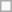<table class="wikitable">
<tr>
<td></td>
</tr>
</table>
